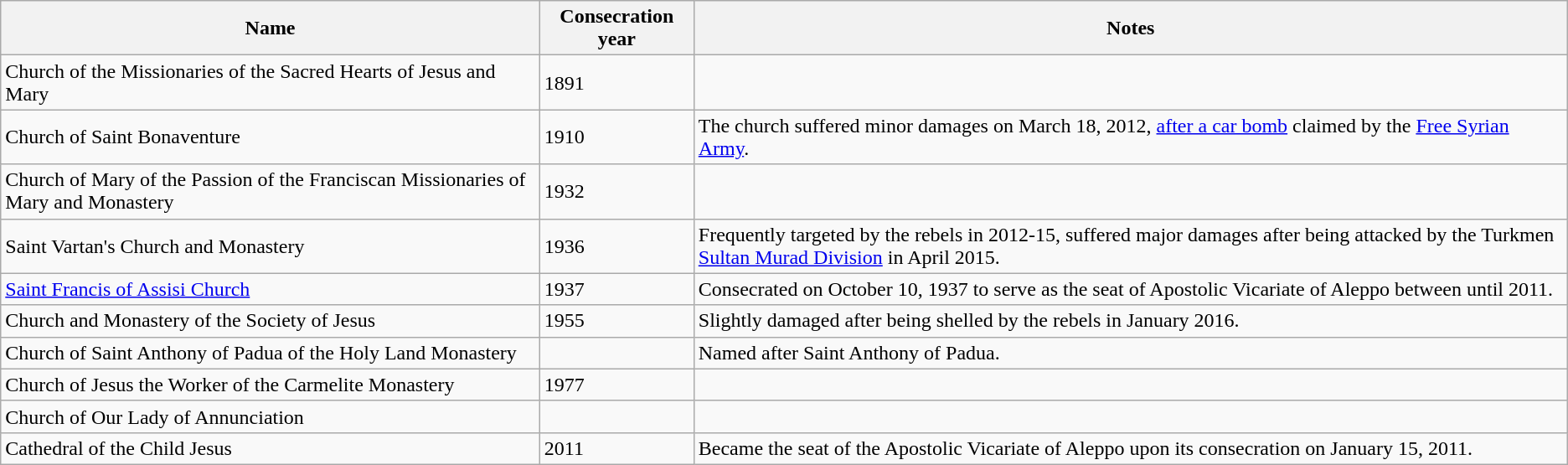<table class="wikitable">
<tr>
<th>Name</th>
<th>Consecration year</th>
<th>Notes</th>
</tr>
<tr>
<td>Church of the Missionaries of the Sacred Hearts of Jesus and Mary</td>
<td>1891</td>
<td></td>
</tr>
<tr>
<td>Church of Saint Bonaventure</td>
<td>1910</td>
<td>The church suffered minor damages on March 18, 2012, <a href='#'>after a car bomb</a> claimed by the <a href='#'>Free Syrian Army</a>.</td>
</tr>
<tr>
<td>Church of Mary of the Passion of the Franciscan Missionaries of Mary and Monastery</td>
<td>1932</td>
<td></td>
</tr>
<tr>
<td>Saint Vartan's Church and Monastery</td>
<td>1936</td>
<td>Frequently targeted by the rebels in 2012-15, suffered major damages after being attacked by the Turkmen <a href='#'>Sultan Murad Division</a> in April 2015.</td>
</tr>
<tr>
<td><a href='#'>Saint Francis of Assisi Church</a></td>
<td>1937</td>
<td>Consecrated on October 10, 1937 to serve as the seat of Apostolic Vicariate of Aleppo between until 2011.</td>
</tr>
<tr>
<td>Church and Monastery of the Society of Jesus</td>
<td>1955</td>
<td>Slightly damaged after being shelled by the rebels in January 2016.</td>
</tr>
<tr>
<td>Church of Saint Anthony of Padua of the Holy Land Monastery</td>
<td></td>
<td>Named after Saint Anthony of Padua.</td>
</tr>
<tr>
<td>Church of Jesus the Worker of the Carmelite Monastery</td>
<td>1977</td>
<td></td>
</tr>
<tr>
<td>Church of Our Lady of Annunciation</td>
<td></td>
<td></td>
</tr>
<tr>
<td>Cathedral of the Child Jesus</td>
<td>2011</td>
<td>Became the seat of the Apostolic Vicariate of Aleppo upon its consecration on January 15, 2011.</td>
</tr>
</table>
